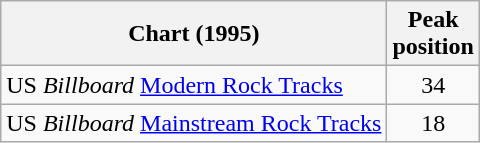<table class="wikitable">
<tr>
<th>Chart (1995)</th>
<th>Peak<br>position</th>
</tr>
<tr>
<td>US <em>Billboard</em> <a href='#'>Modern Rock Tracks</a></td>
<td align="center">34</td>
</tr>
<tr>
<td>US <em>Billboard</em> <a href='#'>Mainstream Rock Tracks</a></td>
<td align="center">18</td>
</tr>
</table>
